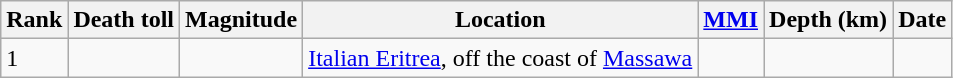<table class="sortable wikitable" style="font-size:100%;">
<tr>
<th>Rank</th>
<th>Death toll</th>
<th>Magnitude</th>
<th>Location</th>
<th><a href='#'>MMI</a></th>
<th>Depth (km)</th>
<th>Date</th>
</tr>
<tr>
<td>1</td>
<td></td>
<td></td>
<td> <a href='#'>Italian Eritrea</a>, off the coast of <a href='#'>Massawa</a></td>
<td></td>
<td></td>
<td></td>
</tr>
</table>
